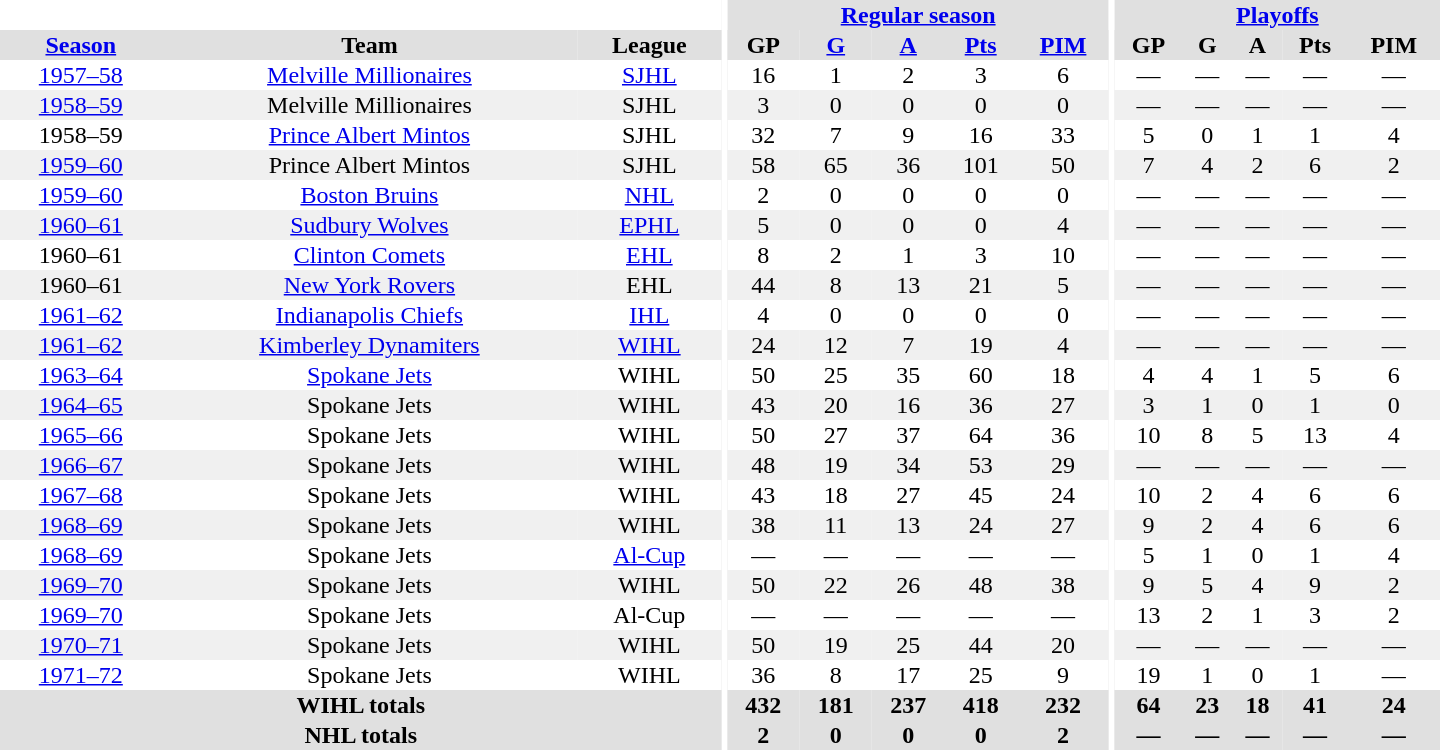<table border="0" cellpadding="1" cellspacing="0" style="text-align:center; width:60em">
<tr bgcolor="#e0e0e0">
<th colspan="3" bgcolor="#ffffff"></th>
<th rowspan="100" bgcolor="#ffffff"></th>
<th colspan="5"><a href='#'>Regular season</a></th>
<th rowspan="100" bgcolor="#ffffff"></th>
<th colspan="5"><a href='#'>Playoffs</a></th>
</tr>
<tr bgcolor="#e0e0e0">
<th><a href='#'>Season</a></th>
<th>Team</th>
<th>League</th>
<th>GP</th>
<th><a href='#'>G</a></th>
<th><a href='#'>A</a></th>
<th><a href='#'>Pts</a></th>
<th><a href='#'>PIM</a></th>
<th>GP</th>
<th>G</th>
<th>A</th>
<th>Pts</th>
<th>PIM</th>
</tr>
<tr>
<td><a href='#'>1957–58</a></td>
<td><a href='#'>Melville Millionaires</a></td>
<td><a href='#'>SJHL</a></td>
<td>16</td>
<td>1</td>
<td>2</td>
<td>3</td>
<td>6</td>
<td>—</td>
<td>—</td>
<td>—</td>
<td>—</td>
<td>—</td>
</tr>
<tr bgcolor="#f0f0f0">
<td><a href='#'>1958–59</a></td>
<td>Melville Millionaires</td>
<td>SJHL</td>
<td>3</td>
<td>0</td>
<td>0</td>
<td>0</td>
<td>0</td>
<td>—</td>
<td>—</td>
<td>—</td>
<td>—</td>
<td>—</td>
</tr>
<tr>
<td>1958–59</td>
<td><a href='#'>Prince Albert Mintos</a></td>
<td>SJHL</td>
<td>32</td>
<td>7</td>
<td>9</td>
<td>16</td>
<td>33</td>
<td>5</td>
<td>0</td>
<td>1</td>
<td>1</td>
<td>4</td>
</tr>
<tr bgcolor="#f0f0f0">
<td><a href='#'>1959–60</a></td>
<td>Prince Albert Mintos</td>
<td>SJHL</td>
<td>58</td>
<td>65</td>
<td>36</td>
<td>101</td>
<td>50</td>
<td>7</td>
<td>4</td>
<td>2</td>
<td>6</td>
<td>2</td>
</tr>
<tr>
<td><a href='#'>1959–60</a></td>
<td><a href='#'>Boston Bruins</a></td>
<td><a href='#'>NHL</a></td>
<td>2</td>
<td>0</td>
<td>0</td>
<td>0</td>
<td>0</td>
<td>—</td>
<td>—</td>
<td>—</td>
<td>—</td>
<td>—</td>
</tr>
<tr bgcolor="#f0f0f0">
<td><a href='#'>1960–61</a></td>
<td><a href='#'>Sudbury Wolves</a></td>
<td><a href='#'>EPHL</a></td>
<td>5</td>
<td>0</td>
<td>0</td>
<td>0</td>
<td>4</td>
<td>—</td>
<td>—</td>
<td>—</td>
<td>—</td>
<td>—</td>
</tr>
<tr>
<td>1960–61</td>
<td><a href='#'>Clinton Comets</a></td>
<td><a href='#'>EHL</a></td>
<td>8</td>
<td>2</td>
<td>1</td>
<td>3</td>
<td>10</td>
<td>—</td>
<td>—</td>
<td>—</td>
<td>—</td>
<td>—</td>
</tr>
<tr bgcolor="#f0f0f0">
<td>1960–61</td>
<td><a href='#'>New York Rovers</a></td>
<td>EHL</td>
<td>44</td>
<td>8</td>
<td>13</td>
<td>21</td>
<td>5</td>
<td>—</td>
<td>—</td>
<td>—</td>
<td>—</td>
<td>—</td>
</tr>
<tr>
<td><a href='#'>1961–62</a></td>
<td><a href='#'>Indianapolis Chiefs</a></td>
<td><a href='#'>IHL</a></td>
<td>4</td>
<td>0</td>
<td>0</td>
<td>0</td>
<td>0</td>
<td>—</td>
<td>—</td>
<td>—</td>
<td>—</td>
<td>—</td>
</tr>
<tr bgcolor="#f0f0f0">
<td><a href='#'>1961–62</a></td>
<td><a href='#'>Kimberley Dynamiters</a></td>
<td><a href='#'>WIHL</a></td>
<td>24</td>
<td>12</td>
<td>7</td>
<td>19</td>
<td>4</td>
<td>—</td>
<td>—</td>
<td>—</td>
<td>—</td>
<td>—</td>
</tr>
<tr>
<td><a href='#'>1963–64</a></td>
<td><a href='#'>Spokane Jets</a></td>
<td>WIHL</td>
<td>50</td>
<td>25</td>
<td>35</td>
<td>60</td>
<td>18</td>
<td>4</td>
<td>4</td>
<td>1</td>
<td>5</td>
<td>6</td>
</tr>
<tr bgcolor="#f0f0f0">
<td><a href='#'>1964–65</a></td>
<td>Spokane Jets</td>
<td>WIHL</td>
<td>43</td>
<td>20</td>
<td>16</td>
<td>36</td>
<td>27</td>
<td>3</td>
<td>1</td>
<td>0</td>
<td>1</td>
<td>0</td>
</tr>
<tr>
<td><a href='#'>1965–66</a></td>
<td>Spokane Jets</td>
<td>WIHL</td>
<td>50</td>
<td>27</td>
<td>37</td>
<td>64</td>
<td>36</td>
<td>10</td>
<td>8</td>
<td>5</td>
<td>13</td>
<td>4</td>
</tr>
<tr bgcolor="#f0f0f0">
<td><a href='#'>1966–67</a></td>
<td>Spokane Jets</td>
<td>WIHL</td>
<td>48</td>
<td>19</td>
<td>34</td>
<td>53</td>
<td>29</td>
<td>—</td>
<td>—</td>
<td>—</td>
<td>—</td>
<td>—</td>
</tr>
<tr>
<td><a href='#'>1967–68</a></td>
<td>Spokane Jets</td>
<td>WIHL</td>
<td>43</td>
<td>18</td>
<td>27</td>
<td>45</td>
<td>24</td>
<td>10</td>
<td>2</td>
<td>4</td>
<td>6</td>
<td>6</td>
</tr>
<tr bgcolor="#f0f0f0">
<td><a href='#'>1968–69</a></td>
<td>Spokane Jets</td>
<td>WIHL</td>
<td>38</td>
<td>11</td>
<td>13</td>
<td>24</td>
<td>27</td>
<td>9</td>
<td>2</td>
<td>4</td>
<td>6</td>
<td>6</td>
</tr>
<tr>
<td><a href='#'>1968–69</a></td>
<td>Spokane Jets</td>
<td><a href='#'>Al-Cup</a></td>
<td>—</td>
<td>—</td>
<td>—</td>
<td>—</td>
<td>—</td>
<td>5</td>
<td>1</td>
<td>0</td>
<td>1</td>
<td>4</td>
</tr>
<tr bgcolor="#f0f0f0">
<td><a href='#'>1969–70</a></td>
<td>Spokane Jets</td>
<td>WIHL</td>
<td>50</td>
<td>22</td>
<td>26</td>
<td>48</td>
<td>38</td>
<td>9</td>
<td>5</td>
<td>4</td>
<td>9</td>
<td>2</td>
</tr>
<tr>
<td><a href='#'>1969–70</a></td>
<td>Spokane Jets</td>
<td>Al-Cup</td>
<td>—</td>
<td>—</td>
<td>—</td>
<td>—</td>
<td>—</td>
<td>13</td>
<td>2</td>
<td>1</td>
<td>3</td>
<td>2</td>
</tr>
<tr bgcolor="#f0f0f0">
<td><a href='#'>1970–71</a></td>
<td>Spokane Jets</td>
<td>WIHL</td>
<td>50</td>
<td>19</td>
<td>25</td>
<td>44</td>
<td>20</td>
<td>—</td>
<td>—</td>
<td>—</td>
<td>—</td>
<td>—</td>
</tr>
<tr>
<td><a href='#'>1971–72</a></td>
<td>Spokane Jets</td>
<td>WIHL</td>
<td>36</td>
<td>8</td>
<td>17</td>
<td>25</td>
<td>9</td>
<td>19</td>
<td>1</td>
<td>0</td>
<td>1</td>
<td>—</td>
</tr>
<tr bgcolor="#e0e0e0">
<th colspan="3">WIHL totals</th>
<th>432</th>
<th>181</th>
<th>237</th>
<th>418</th>
<th>232</th>
<th>64</th>
<th>23</th>
<th>18</th>
<th>41</th>
<th>24</th>
</tr>
<tr bgcolor="#e0e0e0">
<th colspan="3">NHL totals</th>
<th>2</th>
<th>0</th>
<th>0</th>
<th>0</th>
<th>2</th>
<th>—</th>
<th>—</th>
<th>—</th>
<th>—</th>
<th>—</th>
</tr>
</table>
